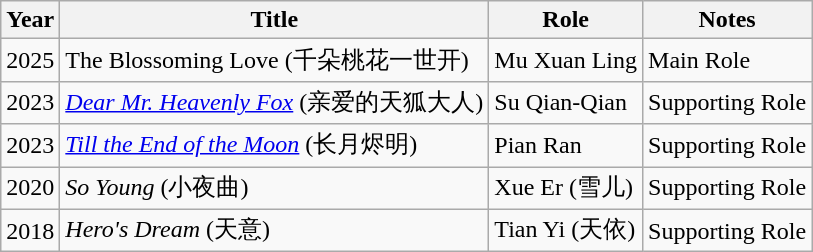<table class="wikitable">
<tr>
<th>Year</th>
<th>Title</th>
<th>Role</th>
<th>Notes</th>
</tr>
<tr>
<td>2025</td>
<td>The Blossoming Love (千朵桃花一世开)</td>
<td>Mu Xuan Ling</td>
<td>Main Role</td>
</tr>
<tr>
<td>2023</td>
<td><em><a href='#'>Dear Mr. Heavenly Fox</a></em> (亲爱的天狐大人)</td>
<td>Su Qian-Qian</td>
<td>Supporting Role</td>
</tr>
<tr>
<td>2023</td>
<td><em><a href='#'>Till the End of the Moon</a></em> (长月烬明)</td>
<td>Pian Ran</td>
<td>Supporting Role</td>
</tr>
<tr>
<td>2020</td>
<td><em>So Young</em> (小夜曲)</td>
<td>Xue Er (雪儿)</td>
<td>Supporting Role</td>
</tr>
<tr>
<td>2018</td>
<td><em>Hero's Dream</em> (天意)</td>
<td>Tian Yi (天依)</td>
<td>Supporting Role</td>
</tr>
</table>
